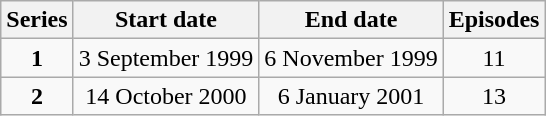<table class="wikitable" style="text-align:center;">
<tr>
<th>Series</th>
<th>Start date</th>
<th>End date</th>
<th>Episodes</th>
</tr>
<tr>
<td><strong>1</strong></td>
<td>3 September 1999</td>
<td>6 November 1999</td>
<td>11</td>
</tr>
<tr>
<td><strong>2</strong></td>
<td>14 October 2000</td>
<td>6 January 2001</td>
<td>13</td>
</tr>
</table>
